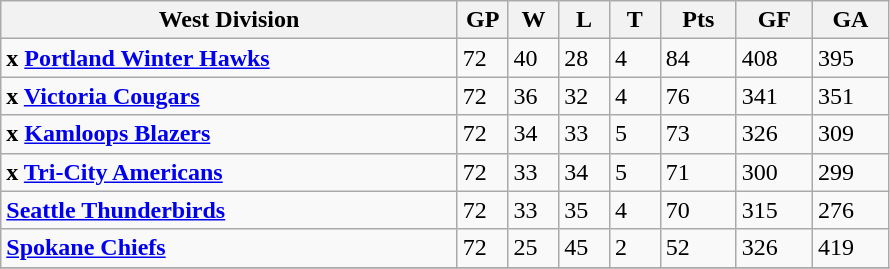<table class="wikitable">
<tr>
<th width="45%">West Division</th>
<th width="5%">GP</th>
<th width="5%">W</th>
<th width="5%">L</th>
<th width="5%">T</th>
<th width="7.5%">Pts</th>
<th width="7.5%">GF</th>
<th width="7.5%">GA</th>
</tr>
<tr>
<td><strong>x <a href='#'>Portland Winter Hawks</a></strong></td>
<td>72</td>
<td>40</td>
<td>28</td>
<td>4</td>
<td>84</td>
<td>408</td>
<td>395</td>
</tr>
<tr>
<td><strong>x <a href='#'>Victoria Cougars</a></strong></td>
<td>72</td>
<td>36</td>
<td>32</td>
<td>4</td>
<td>76</td>
<td>341</td>
<td>351</td>
</tr>
<tr>
<td><strong>x <a href='#'>Kamloops Blazers</a></strong></td>
<td>72</td>
<td>34</td>
<td>33</td>
<td>5</td>
<td>73</td>
<td>326</td>
<td>309</td>
</tr>
<tr>
<td><strong>x <a href='#'>Tri-City Americans</a></strong></td>
<td>72</td>
<td>33</td>
<td>34</td>
<td>5</td>
<td>71</td>
<td>300</td>
<td>299</td>
</tr>
<tr>
<td><strong><a href='#'>Seattle Thunderbirds</a></strong></td>
<td>72</td>
<td>33</td>
<td>35</td>
<td>4</td>
<td>70</td>
<td>315</td>
<td>276</td>
</tr>
<tr>
<td><strong><a href='#'>Spokane Chiefs</a></strong></td>
<td>72</td>
<td>25</td>
<td>45</td>
<td>2</td>
<td>52</td>
<td>326</td>
<td>419</td>
</tr>
<tr>
</tr>
</table>
